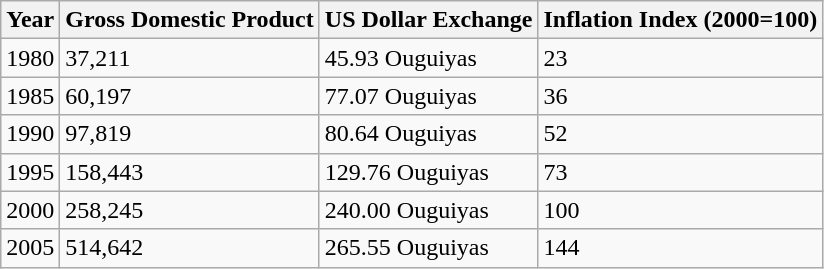<table class="wikitable">
<tr>
<th>Year</th>
<th>Gross  Domestic Product</th>
<th>US Dollar Exchange</th>
<th>Inflation Index (2000=100)</th>
</tr>
<tr>
<td>1980</td>
<td>37,211</td>
<td>45.93 Ouguiyas</td>
<td>23</td>
</tr>
<tr>
<td>1985</td>
<td>60,197</td>
<td>77.07 Ouguiyas</td>
<td>36</td>
</tr>
<tr>
<td>1990</td>
<td>97,819</td>
<td>80.64 Ouguiyas</td>
<td>52</td>
</tr>
<tr>
<td>1995</td>
<td>158,443</td>
<td>129.76 Ouguiyas</td>
<td>73</td>
</tr>
<tr>
<td>2000</td>
<td>258,245</td>
<td>240.00 Ouguiyas</td>
<td>100</td>
</tr>
<tr>
<td>2005</td>
<td>514,642</td>
<td>265.55 Ouguiyas</td>
<td>144</td>
</tr>
</table>
